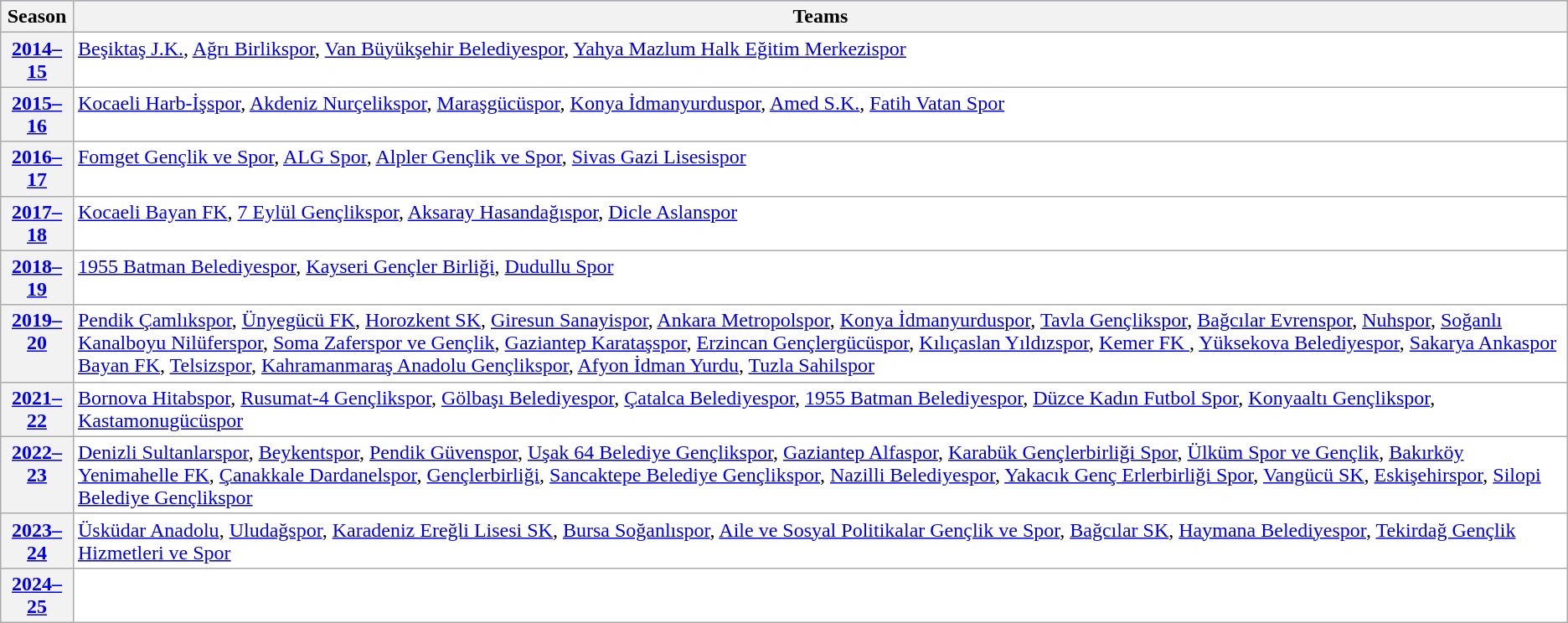<table class="wikitable">
<tr style="background-color:#ABCDEF">
<th>Season</th>
<th>Teams</th>
</tr>
<tr align="left" valign="top" bgcolor="#ffffff">
<th><a href='#'>2014–15</a></th>
<td><a href='#'>Beşiktaş J.K.</a>, <a href='#'>Ağrı Birlikspor</a>, <a href='#'>Van Büyükşehir Belediyespor</a>, <a href='#'>Yahya Mazlum Halk Eğitim Merkezispor</a></td>
</tr>
<tr align="left" valign="top" bgcolor="#ffffff">
<th><a href='#'>2015–16</a></th>
<td><a href='#'>Kocaeli Harb-İşspor</a>, <a href='#'>Akdeniz Nurçelikspor</a>, <a href='#'>Maraşgücüspor</a>, <a href='#'>Konya İdmanyurduspor</a>, <a href='#'>Amed S.K.</a>, <a href='#'>Fatih Vatan Spor</a></td>
</tr>
<tr align="left" valign="top" bgcolor="#ffffff">
<th><a href='#'>2016–17</a></th>
<td><a href='#'>Fomget Gençlik ve Spor</a>, <a href='#'>ALG Spor</a>, <a href='#'>Alpler Gençlik ve Spor</a>, <a href='#'>Sivas Gazi Lisesispor</a></td>
</tr>
<tr align="left" valign="top" bgcolor="#ffffff">
<th><a href='#'>2017–18</a></th>
<td><a href='#'>Kocaeli Bayan FK</a>, <a href='#'>7 Eylül Gençlikspor</a>, <a href='#'>Aksaray Hasandağıspor</a>, <a href='#'>Dicle Aslanspor</a></td>
</tr>
<tr align="left" valign="top" bgcolor="#ffffff">
<th><a href='#'>2018–19</a></th>
<td><a href='#'>1955 Batman Belediyespor</a>, <a href='#'>Kayseri Gençler Birliği</a>, <a href='#'>Dudullu Spor</a></td>
</tr>
<tr align="left" valign="top" bgcolor="#ffffff">
<th><a href='#'>2019–20</a></th>
<td><a href='#'>Pendik Çamlıkspor</a>, <a href='#'>Ünyegücü FK</a>, <a href='#'>Horozkent SK</a>, <a href='#'>Giresun Sanayispor</a>, <a href='#'>Ankara Metropolspor</a>, <a href='#'>Konya İdmanyurduspor</a>, <a href='#'>Tavla Gençlikspor</a>, <a href='#'>Bağcılar Evrenspor</a>, <a href='#'>Nuhspor</a>, <a href='#'>Soğanlı Kanalboyu Nilüferspor</a>, <a href='#'>Soma Zaferspor ve Gençlik</a>, <a href='#'>Gaziantep Karataşspor</a>, <a href='#'>Erzincan Gençlergücüspor</a>, <a href='#'>Kılıçaslan Yıldızspor</a>, <a href='#'>Kemer FK </a>, <a href='#'>Yüksekova Belediyespor</a>, <a href='#'>Sakarya Ankaspor Bayan FK</a>, <a href='#'>Telsizspor</a>, <a href='#'>Kahramanmaraş Anadolu Gençlikspor</a>, <a href='#'>Afyon İdman Yurdu</a>, <a href='#'>Tuzla Sahilspor</a></td>
</tr>
<tr align="left" valign="top" bgcolor="#ffffff">
<th><a href='#'>2021–22</a></th>
<td><a href='#'>Bornova Hitabspor</a>, <a href='#'>Rusumat-4 Gençlikspor</a>, <a href='#'>Gölbaşı Belediyespor</a>, <a href='#'>Çatalca Belediyespor</a>, <a href='#'>1955 Batman Belediyespor</a>, <a href='#'>Düzce Kadın Futbol Spor</a>, <a href='#'>Konyaaltı Gençlikspor</a>, <a href='#'>Kastamonugücüspor</a></td>
</tr>
<tr align="left" valign="top" bgcolor="#ffffff">
<th><a href='#'>2022–23</a></th>
<td><a href='#'>Denizli Sultanlarspor</a>, <a href='#'>Beykentspor</a>, <a href='#'>Pendik Güvenspor</a>, <a href='#'>Uşak 64 Belediye Gençlikspor</a>, <a href='#'>Gaziantep Alfaspor</a>, <a href='#'>Karabük Gençlerbirliği Spor</a>, <a href='#'>Ülküm Spor ve Gençlik</a>, <a href='#'>Bakırköy Yenimahelle FK</a>, <a href='#'>Çanakkale Dardanelspor</a>, <a href='#'>Gençlerbirliği</a>, <a href='#'>Sancaktepe Belediye Gençlikspor</a>, <a href='#'>Nazilli Belediyespor</a>, <a href='#'>Yakacık Genç Erlerbirliği Spor</a>, <a href='#'>Vangücü SK</a>, <a href='#'>Eskişehirspor</a>, <a href='#'>Silopi Belediye Gençlikspor</a></td>
</tr>
<tr align="left" valign="top" bgcolor="#ffffff">
<th><a href='#'>2023–24</a></th>
<td><a href='#'>Üsküdar Anadolu</a>, <a href='#'>Uludağspor</a>, <a href='#'>Karadeniz Ereğli Lisesi SK</a>, <a href='#'>Bursa Soğanlıspor</a>, <a href='#'>Aile ve Sosyal Politikalar Gençlik ve Spor</a>, <a href='#'>Bağcılar SK</a>, <a href='#'>Haymana Belediyespor</a>, <a href='#'>Tekirdağ Gençlik Hizmetleri ve Spor</a></td>
</tr>
<tr align="left" valign="top" bgcolor="#ffffff">
<th><a href='#'>2024–25</a></th>
<td></td>
</tr>
</table>
